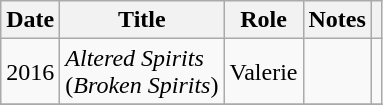<table class="wikitable sortable plainrowheaders">
<tr>
<th>Date</th>
<th>Title</th>
<th>Role</th>
<th class="unsortable">Notes</th>
<th class="unsortable"></th>
</tr>
<tr>
<td>2016</td>
<td><em>Altered Spirits</em><br>(<em>Broken Spirits</em>)</td>
<td>Valerie</td>
<td></td>
<td></td>
</tr>
<tr>
</tr>
</table>
